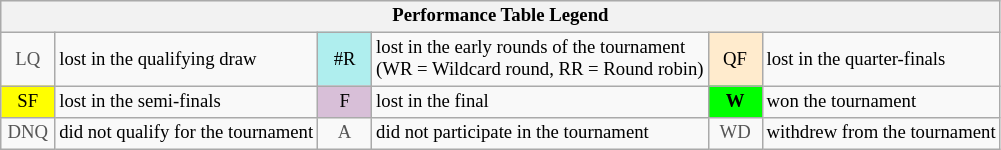<table class="wikitable" style="font-size:78%;">
<tr bgcolor="#efefef">
<th colspan="6">Performance Table Legend</th>
</tr>
<tr>
<td align="center" style="color:#555555;" width="30">LQ</td>
<td>lost in the qualifying draw</td>
<td align="center" style="background:#afeeee;">#R</td>
<td>lost in the early rounds of the tournament<br>(WR = Wildcard round, RR = Round robin)</td>
<td align="center" style="background:#ffebcd;">QF</td>
<td>lost in the quarter-finals</td>
</tr>
<tr>
<td align="center" style="background:yellow;">SF</td>
<td>lost in the semi-finals</td>
<td align="center" style="background:#D8BFD8;">F</td>
<td>lost in the final</td>
<td align="center" style="background:#00ff00;"><strong>W</strong></td>
<td>won the tournament</td>
</tr>
<tr>
<td align="center" style="color:#555555;" width="30">DNQ</td>
<td>did not qualify for the tournament</td>
<td align="center" style="color:#555555;" width="30">A</td>
<td>did not participate in the tournament</td>
<td align="center" style="color:#555555;" width="30">WD</td>
<td>withdrew from the tournament</td>
</tr>
</table>
